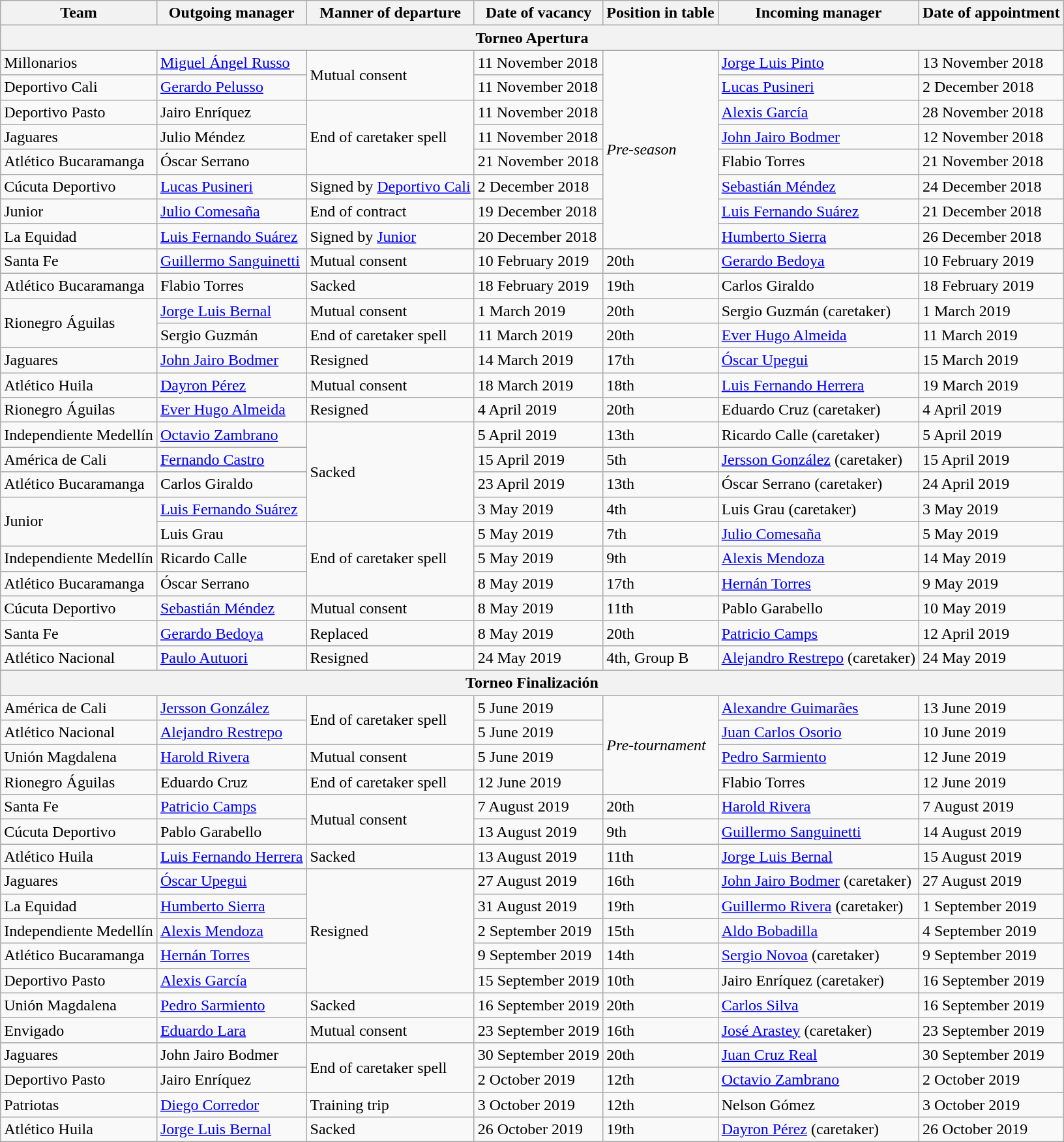<table class="wikitable sortable">
<tr>
<th>Team</th>
<th>Outgoing manager</th>
<th>Manner of departure</th>
<th>Date of vacancy</th>
<th>Position in table</th>
<th>Incoming manager</th>
<th>Date of appointment</th>
</tr>
<tr>
<th colspan=7>Torneo Apertura</th>
</tr>
<tr>
<td>Millonarios</td>
<td> <a href='#'>Miguel Ángel Russo</a></td>
<td rowspan=2>Mutual consent</td>
<td>11 November 2018</td>
<td rowspan=8><em>Pre-season</em></td>
<td> <a href='#'>Jorge Luis Pinto</a></td>
<td>13 November 2018</td>
</tr>
<tr>
<td>Deportivo Cali</td>
<td> <a href='#'>Gerardo Pelusso</a></td>
<td>11 November 2018</td>
<td> <a href='#'>Lucas Pusineri</a></td>
<td>2 December 2018</td>
</tr>
<tr>
<td>Deportivo Pasto</td>
<td> Jairo Enríquez</td>
<td rowspan=3>End of caretaker spell</td>
<td>11 November 2018</td>
<td> <a href='#'>Alexis García</a></td>
<td>28 November 2018</td>
</tr>
<tr>
<td>Jaguares</td>
<td> Julio Méndez</td>
<td>11 November 2018</td>
<td> <a href='#'>John Jairo Bodmer</a></td>
<td>12 November 2018</td>
</tr>
<tr>
<td>Atlético Bucaramanga</td>
<td> Óscar Serrano</td>
<td>21 November 2018</td>
<td> Flabio Torres</td>
<td>21 November 2018</td>
</tr>
<tr>
<td>Cúcuta Deportivo</td>
<td> <a href='#'>Lucas Pusineri</a></td>
<td>Signed by <a href='#'>Deportivo Cali</a></td>
<td>2 December 2018</td>
<td> <a href='#'>Sebastián Méndez</a></td>
<td>24 December 2018</td>
</tr>
<tr>
<td>Junior</td>
<td> <a href='#'>Julio Comesaña</a></td>
<td>End of contract</td>
<td>19 December 2018</td>
<td> <a href='#'>Luis Fernando Suárez</a></td>
<td>21 December 2018</td>
</tr>
<tr>
<td>La Equidad</td>
<td> <a href='#'>Luis Fernando Suárez</a></td>
<td>Signed by <a href='#'>Junior</a></td>
<td>20 December 2018</td>
<td> <a href='#'>Humberto Sierra</a></td>
<td>26 December 2018</td>
</tr>
<tr>
<td>Santa Fe</td>
<td> <a href='#'>Guillermo Sanguinetti</a></td>
<td>Mutual consent</td>
<td>10 February 2019</td>
<td>20th</td>
<td> <a href='#'>Gerardo Bedoya</a></td>
<td>10 February 2019</td>
</tr>
<tr>
<td>Atlético Bucaramanga</td>
<td> Flabio Torres</td>
<td>Sacked</td>
<td>18 February 2019</td>
<td>19th</td>
<td> Carlos Giraldo</td>
<td>18 February 2019</td>
</tr>
<tr>
<td rowspan=2>Rionegro Águilas</td>
<td> <a href='#'>Jorge Luis Bernal</a></td>
<td>Mutual consent</td>
<td>1 March 2019</td>
<td>20th</td>
<td> Sergio Guzmán (caretaker)</td>
<td>1 March 2019</td>
</tr>
<tr>
<td> Sergio Guzmán</td>
<td>End of caretaker spell</td>
<td>11 March 2019</td>
<td>20th</td>
<td> <a href='#'>Ever Hugo Almeida</a></td>
<td>11 March 2019</td>
</tr>
<tr>
<td>Jaguares</td>
<td> <a href='#'>John Jairo Bodmer</a></td>
<td>Resigned</td>
<td>14 March 2019</td>
<td>17th</td>
<td> <a href='#'>Óscar Upegui</a></td>
<td>15 March 2019</td>
</tr>
<tr>
<td>Atlético Huila</td>
<td> <a href='#'>Dayron Pérez</a></td>
<td>Mutual consent</td>
<td>18 March 2019</td>
<td>18th</td>
<td> <a href='#'>Luis Fernando Herrera</a></td>
<td>19 March 2019</td>
</tr>
<tr>
<td>Rionegro Águilas</td>
<td> <a href='#'>Ever Hugo Almeida</a></td>
<td>Resigned</td>
<td>4 April 2019</td>
<td>20th</td>
<td> Eduardo Cruz (caretaker)</td>
<td>4 April 2019</td>
</tr>
<tr>
<td>Independiente Medellín</td>
<td> <a href='#'>Octavio Zambrano</a></td>
<td rowspan=4>Sacked</td>
<td>5 April 2019</td>
<td>13th</td>
<td> Ricardo Calle (caretaker)</td>
<td>5 April 2019</td>
</tr>
<tr>
<td>América de Cali</td>
<td> <a href='#'>Fernando Castro</a></td>
<td>15 April 2019</td>
<td>5th</td>
<td> <a href='#'>Jersson González</a> (caretaker)</td>
<td>15 April 2019</td>
</tr>
<tr>
<td>Atlético Bucaramanga</td>
<td> Carlos Giraldo</td>
<td>23 April 2019</td>
<td>13th</td>
<td> Óscar Serrano (caretaker)</td>
<td>24 April 2019</td>
</tr>
<tr>
<td rowspan=2>Junior</td>
<td> <a href='#'>Luis Fernando Suárez</a></td>
<td>3 May 2019</td>
<td>4th</td>
<td> Luis Grau (caretaker)</td>
<td>3 May 2019</td>
</tr>
<tr>
<td> Luis Grau</td>
<td rowspan=3>End of caretaker spell</td>
<td>5 May 2019</td>
<td>7th</td>
<td> <a href='#'>Julio Comesaña</a></td>
<td>5 May 2019</td>
</tr>
<tr>
<td>Independiente Medellín</td>
<td> Ricardo Calle</td>
<td>5 May 2019</td>
<td>9th</td>
<td> <a href='#'>Alexis Mendoza</a></td>
<td>14 May 2019</td>
</tr>
<tr>
<td>Atlético Bucaramanga</td>
<td> Óscar Serrano</td>
<td>8 May 2019</td>
<td>17th</td>
<td> <a href='#'>Hernán Torres</a></td>
<td>9 May 2019</td>
</tr>
<tr>
<td>Cúcuta Deportivo</td>
<td> <a href='#'>Sebastián Méndez</a></td>
<td>Mutual consent</td>
<td>8 May 2019</td>
<td>11th</td>
<td> Pablo Garabello</td>
<td>10 May 2019</td>
</tr>
<tr>
<td>Santa Fe</td>
<td> <a href='#'>Gerardo Bedoya</a></td>
<td>Replaced</td>
<td>8 May 2019</td>
<td>20th</td>
<td> <a href='#'>Patricio Camps</a></td>
<td>12 April 2019</td>
</tr>
<tr>
<td>Atlético Nacional</td>
<td> <a href='#'>Paulo Autuori</a></td>
<td>Resigned</td>
<td>24 May 2019</td>
<td>4th, Group B</td>
<td> <a href='#'>Alejandro Restrepo</a> (caretaker)</td>
<td>24 May 2019</td>
</tr>
<tr>
<th colspan=7>Torneo Finalización</th>
</tr>
<tr>
<td>América de Cali</td>
<td> <a href='#'>Jersson González</a></td>
<td rowspan=2>End of caretaker spell</td>
<td>5 June 2019</td>
<td rowspan=4><em>Pre-tournament</em></td>
<td> <a href='#'>Alexandre Guimarães</a></td>
<td>13 June 2019</td>
</tr>
<tr>
<td>Atlético Nacional</td>
<td> <a href='#'>Alejandro Restrepo</a></td>
<td>5 June 2019</td>
<td> <a href='#'>Juan Carlos Osorio</a></td>
<td>10 June 2019</td>
</tr>
<tr>
<td>Unión Magdalena</td>
<td> <a href='#'>Harold Rivera</a></td>
<td>Mutual consent</td>
<td>5 June 2019</td>
<td> <a href='#'>Pedro Sarmiento</a></td>
<td>12 June 2019</td>
</tr>
<tr>
<td>Rionegro Águilas</td>
<td> Eduardo Cruz</td>
<td>End of caretaker spell</td>
<td>12 June 2019</td>
<td> Flabio Torres</td>
<td>12 June 2019</td>
</tr>
<tr>
<td>Santa Fe</td>
<td> <a href='#'>Patricio Camps</a></td>
<td rowspan=2>Mutual consent</td>
<td>7 August 2019</td>
<td>20th</td>
<td> <a href='#'>Harold Rivera</a></td>
<td>7 August 2019</td>
</tr>
<tr>
<td>Cúcuta Deportivo</td>
<td> Pablo Garabello</td>
<td>13 August 2019</td>
<td>9th</td>
<td> <a href='#'>Guillermo Sanguinetti</a></td>
<td>14 August 2019</td>
</tr>
<tr>
<td>Atlético Huila</td>
<td> <a href='#'>Luis Fernando Herrera</a></td>
<td>Sacked</td>
<td>13 August 2019</td>
<td>11th</td>
<td> <a href='#'>Jorge Luis Bernal</a></td>
<td>15 August 2019</td>
</tr>
<tr>
<td>Jaguares</td>
<td> <a href='#'>Óscar Upegui</a></td>
<td rowspan=5>Resigned</td>
<td>27 August 2019</td>
<td>16th</td>
<td> <a href='#'>John Jairo Bodmer</a> (caretaker)</td>
<td>27 August 2019</td>
</tr>
<tr>
<td>La Equidad</td>
<td> <a href='#'>Humberto Sierra</a></td>
<td>31 August 2019</td>
<td>19th</td>
<td> <a href='#'>Guillermo Rivera</a> (caretaker)</td>
<td>1 September 2019</td>
</tr>
<tr>
<td>Independiente Medellín</td>
<td> <a href='#'>Alexis Mendoza</a></td>
<td>2 September 2019</td>
<td>15th</td>
<td> <a href='#'>Aldo Bobadilla</a></td>
<td>4 September 2019</td>
</tr>
<tr>
<td>Atlético Bucaramanga</td>
<td> <a href='#'>Hernán Torres</a></td>
<td>9 September 2019</td>
<td>14th</td>
<td> <a href='#'>Sergio Novoa</a> (caretaker)</td>
<td>9 September 2019</td>
</tr>
<tr>
<td>Deportivo Pasto</td>
<td> <a href='#'>Alexis García</a></td>
<td>15 September 2019</td>
<td>10th</td>
<td> Jairo Enríquez (caretaker)</td>
<td>16 September 2019</td>
</tr>
<tr>
<td>Unión Magdalena</td>
<td> <a href='#'>Pedro Sarmiento</a></td>
<td>Sacked</td>
<td>16 September 2019</td>
<td>20th</td>
<td> <a href='#'>Carlos Silva</a></td>
<td>16 September 2019</td>
</tr>
<tr>
<td>Envigado</td>
<td> <a href='#'>Eduardo Lara</a></td>
<td>Mutual consent</td>
<td>23 September 2019</td>
<td>16th</td>
<td> <a href='#'>José Arastey</a> (caretaker)</td>
<td>23 September 2019</td>
</tr>
<tr>
<td>Jaguares</td>
<td> John Jairo Bodmer</td>
<td rowspan=2>End of caretaker spell</td>
<td>30 September 2019</td>
<td>20th</td>
<td> <a href='#'>Juan Cruz Real</a></td>
<td>30 September 2019</td>
</tr>
<tr>
<td>Deportivo Pasto</td>
<td> Jairo Enríquez</td>
<td>2 October 2019</td>
<td>12th</td>
<td> <a href='#'>Octavio Zambrano</a></td>
<td>2 October 2019</td>
</tr>
<tr>
<td>Patriotas</td>
<td> <a href='#'>Diego Corredor</a></td>
<td>Training trip</td>
<td>3 October 2019</td>
<td>12th</td>
<td> Nelson Gómez</td>
<td>3 October 2019</td>
</tr>
<tr>
<td>Atlético Huila</td>
<td> <a href='#'>Jorge Luis Bernal</a></td>
<td>Sacked</td>
<td>26 October 2019</td>
<td>19th</td>
<td> <a href='#'>Dayron Pérez</a> (caretaker)</td>
<td>26 October 2019</td>
</tr>
</table>
